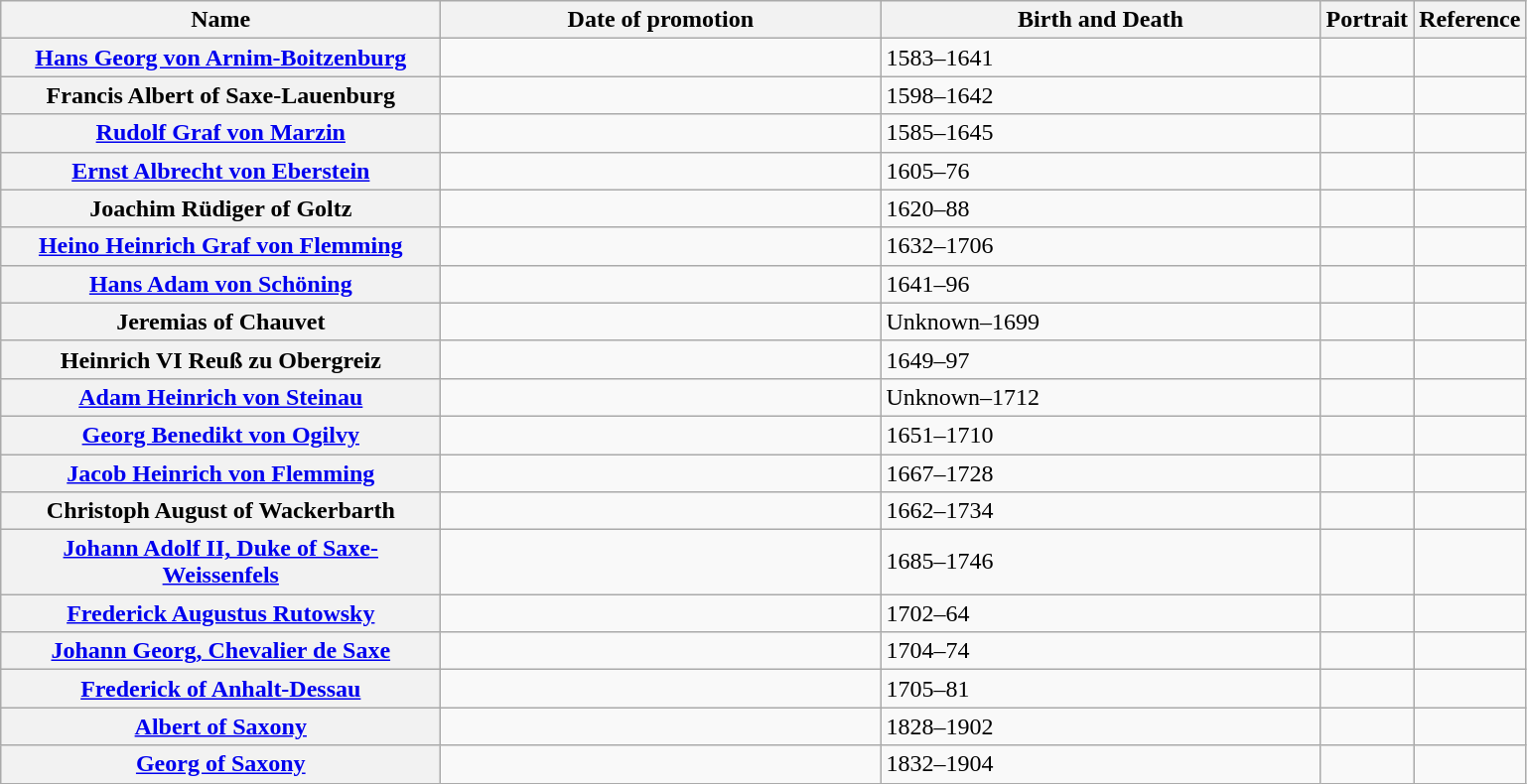<table class="wikitable plainrowheaders sortable" style="margin-right: 0;">
<tr>
<th scope="col" style="width: 18em;">Name</th>
<th scope="col" style="width: 18em;">Date of promotion</th>
<th scope="col" style="width: 18em;">Birth and Death</th>
<th scope="col" class="unsortable">Portrait</th>
<th scope="col" class="unsortable">Reference</th>
</tr>
<tr>
<th scope="row"><a href='#'>Hans Georg von Arnim-Boitzenburg</a></th>
<td></td>
<td>1583–1641</td>
<td></td>
<td></td>
</tr>
<tr>
<th scope="row">Francis Albert of Saxe-Lauenburg</th>
<td></td>
<td>1598–1642</td>
<td></td>
<td></td>
</tr>
<tr>
<th scope="row"><a href='#'>Rudolf Graf von Marzin</a></th>
<td></td>
<td>1585–1645</td>
<td></td>
<td></td>
</tr>
<tr>
<th scope="row"><a href='#'>Ernst Albrecht von Eberstein</a></th>
<td></td>
<td>1605–76</td>
<td></td>
<td></td>
</tr>
<tr>
<th scope="row">Joachim Rüdiger of Goltz</th>
<td></td>
<td>1620–88</td>
<td></td>
<td></td>
</tr>
<tr>
<th scope="row"><a href='#'>Heino Heinrich Graf von Flemming</a></th>
<td></td>
<td>1632–1706</td>
<td></td>
<td></td>
</tr>
<tr>
<th scope="row"><a href='#'>Hans Adam von Schöning</a></th>
<td></td>
<td>1641–96</td>
<td></td>
<td></td>
</tr>
<tr>
<th scope="row">Jeremias of Chauvet</th>
<td></td>
<td>Unknown–1699</td>
<td></td>
<td></td>
</tr>
<tr>
<th scope="row">Heinrich VI Reuß zu Obergreiz</th>
<td></td>
<td>1649–97</td>
<td></td>
<td></td>
</tr>
<tr>
<th scope="row"><a href='#'>Adam Heinrich von Steinau</a></th>
<td></td>
<td>Unknown–1712</td>
<td></td>
<td></td>
</tr>
<tr>
<th scope="row"><a href='#'>Georg Benedikt von Ogilvy</a></th>
<td></td>
<td>1651–1710</td>
<td></td>
<td></td>
</tr>
<tr>
<th scope="row"><a href='#'>Jacob Heinrich von Flemming</a></th>
<td></td>
<td>1667–1728</td>
<td></td>
<td></td>
</tr>
<tr>
<th scope="row">Christoph August of Wackerbarth</th>
<td></td>
<td>1662–1734</td>
<td></td>
<td></td>
</tr>
<tr>
<th scope="row"><a href='#'>Johann Adolf II, Duke of Saxe-Weissenfels</a></th>
<td></td>
<td>1685–1746</td>
<td></td>
<td></td>
</tr>
<tr>
<th scope="row"><a href='#'>Frederick Augustus Rutowsky</a></th>
<td></td>
<td>1702–64</td>
<td></td>
<td></td>
</tr>
<tr>
<th scope="row"><a href='#'>Johann Georg, Chevalier de Saxe</a></th>
<td></td>
<td>1704–74</td>
<td></td>
<td></td>
</tr>
<tr>
<th scope="row"><a href='#'>Frederick of Anhalt-Dessau</a></th>
<td></td>
<td>1705–81</td>
<td></td>
<td></td>
</tr>
<tr>
<th scope="row"><a href='#'>Albert of Saxony</a></th>
<td></td>
<td>1828–1902</td>
<td></td>
<td></td>
</tr>
<tr>
<th scope="row"><a href='#'>Georg of Saxony</a></th>
<td></td>
<td>1832–1904</td>
<td></td>
<td></td>
</tr>
</table>
